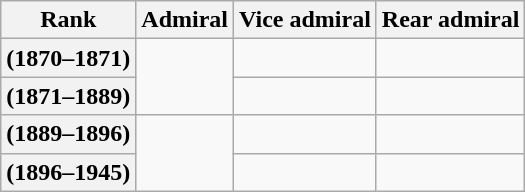<table class="wikitable" style="text-align:center;">
<tr>
<th>Rank</th>
<th>Admiral</th>
<th>Vice admiral</th>
<th>Rear admiral</th>
</tr>
<tr>
<th>(1870–1871)</th>
<td rowspan=2></td>
<td></td>
<td></td>
</tr>
<tr>
<th>(1871–1889)</th>
<td></td>
<td></td>
</tr>
<tr>
<th>(1889–1896)</th>
<td rowspan=2></td>
<td></td>
<td></td>
</tr>
<tr>
<th>(1896–1945)</th>
<td></td>
<td></td>
</tr>
</table>
